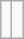<table class=wikitable>
<tr align=center>
<td><br></td>
<td><br></td>
</tr>
</table>
